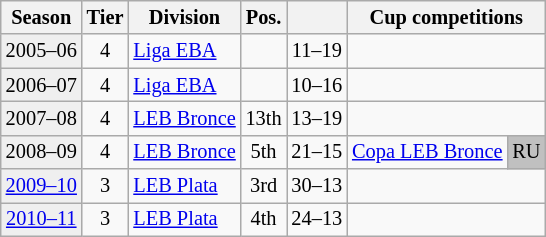<table class="wikitable" style="font-size:85%; text-align:center">
<tr>
<th>Season</th>
<th>Tier</th>
<th>Division</th>
<th>Pos.</th>
<th></th>
<th colspan=2>Cup competitions</th>
</tr>
<tr>
<td bgcolor=#efefef>2005–06</td>
<td>4</td>
<td align=left><a href='#'>Liga EBA</a></td>
<td></td>
<td>11–19</td>
<td colspan=2></td>
</tr>
<tr>
<td bgcolor=#efefef>2006–07</td>
<td>4</td>
<td align=left><a href='#'>Liga EBA</a></td>
<td></td>
<td>10–16</td>
<td colspan=2></td>
</tr>
<tr>
<td bgcolor=#efefef>2007–08</td>
<td>4</td>
<td align=left><a href='#'>LEB Bronce</a></td>
<td>13th</td>
<td>13–19</td>
<td colspan=2></td>
</tr>
<tr>
<td bgcolor=#efefef>2008–09</td>
<td>4</td>
<td align=left><a href='#'>LEB Bronce</a></td>
<td>5th</td>
<td>21–15</td>
<td align=left><a href='#'>Copa LEB Bronce</a></td>
<td bgcolor=silver>RU</td>
</tr>
<tr>
<td bgcolor=#efefef><a href='#'>2009–10</a></td>
<td>3</td>
<td align=left><a href='#'>LEB Plata</a></td>
<td>3rd</td>
<td>30–13</td>
<td colspan=2></td>
</tr>
<tr>
<td bgcolor=#efefef><a href='#'>2010–11</a></td>
<td>3</td>
<td align=left><a href='#'>LEB Plata</a></td>
<td>4th</td>
<td>24–13</td>
<td colspan=2></td>
</tr>
</table>
